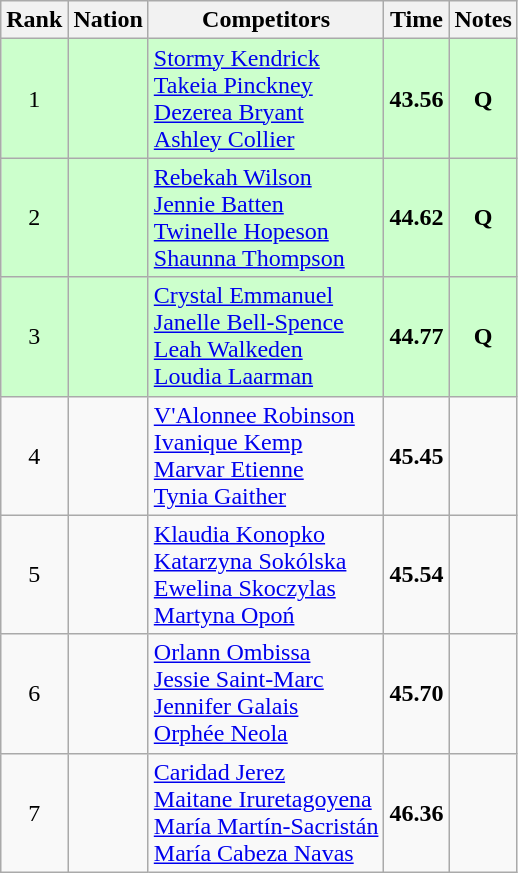<table class="wikitable sortable" style="text-align:center">
<tr>
<th>Rank</th>
<th>Nation</th>
<th>Competitors</th>
<th>Time</th>
<th>Notes</th>
</tr>
<tr bgcolor=ccffcc>
<td>1</td>
<td align=left></td>
<td align=left><a href='#'>Stormy Kendrick</a><br><a href='#'>Takeia Pinckney</a><br><a href='#'>Dezerea Bryant</a><br><a href='#'>Ashley Collier</a></td>
<td><strong>43.56</strong></td>
<td><strong>Q</strong></td>
</tr>
<tr bgcolor=ccffcc>
<td>2</td>
<td align=left></td>
<td align=left><a href='#'>Rebekah Wilson</a><br><a href='#'>Jennie Batten</a><br><a href='#'>Twinelle Hopeson</a><br><a href='#'>Shaunna Thompson</a></td>
<td><strong>44.62</strong></td>
<td><strong>Q</strong></td>
</tr>
<tr bgcolor=ccffcc>
<td>3</td>
<td align=left></td>
<td align=left><a href='#'>Crystal Emmanuel</a><br><a href='#'>Janelle Bell-Spence</a><br><a href='#'>Leah Walkeden</a><br><a href='#'>Loudia Laarman</a></td>
<td><strong>44.77</strong></td>
<td><strong>Q</strong></td>
</tr>
<tr>
<td>4</td>
<td align=left></td>
<td align=left><a href='#'>V'Alonnee Robinson</a><br><a href='#'>Ivanique Kemp</a><br><a href='#'>Marvar Etienne</a><br><a href='#'>Tynia Gaither</a></td>
<td><strong>45.45</strong></td>
<td></td>
</tr>
<tr>
<td>5</td>
<td align=left></td>
<td align=left><a href='#'>Klaudia Konopko</a><br><a href='#'>Katarzyna Sokólska</a><br><a href='#'>Ewelina Skoczylas</a><br><a href='#'>Martyna Opoń</a></td>
<td><strong>45.54</strong></td>
<td></td>
</tr>
<tr>
<td>6</td>
<td align=left></td>
<td align=left><a href='#'>Orlann Ombissa</a><br><a href='#'>Jessie Saint-Marc</a><br><a href='#'>Jennifer Galais</a><br><a href='#'>Orphée Neola</a></td>
<td><strong>45.70</strong></td>
<td></td>
</tr>
<tr>
<td>7</td>
<td align=left></td>
<td align=left><a href='#'>Caridad Jerez</a><br><a href='#'>Maitane Iruretagoyena</a><br><a href='#'>María Martín-Sacristán</a><br><a href='#'>María Cabeza Navas</a></td>
<td><strong>46.36</strong></td>
<td></td>
</tr>
</table>
